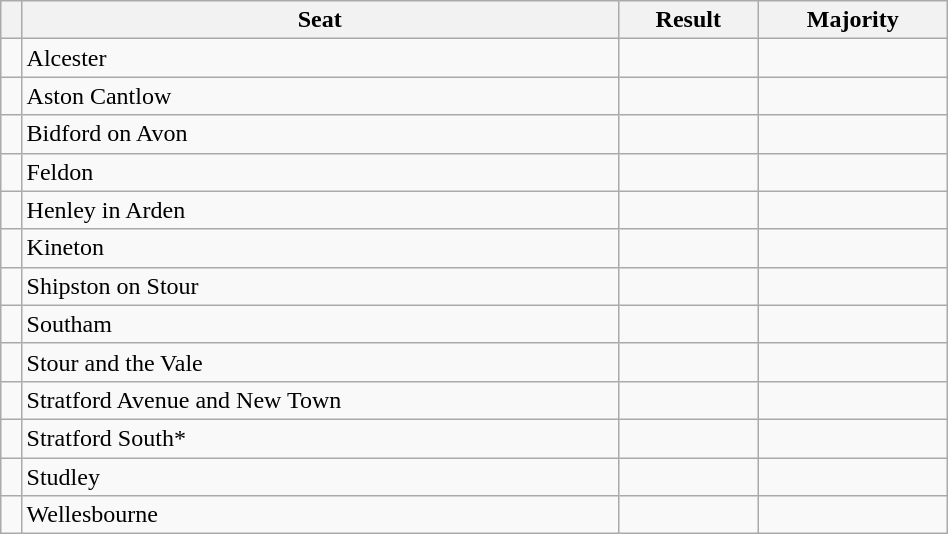<table class="wikitable" style="right; width:50%">
<tr>
<th></th>
<th>Seat</th>
<th>Result</th>
<th>Majority</th>
</tr>
<tr>
<td></td>
<td>Alcester</td>
<td></td>
<td></td>
</tr>
<tr>
<td></td>
<td>Aston Cantlow</td>
<td></td>
<td></td>
</tr>
<tr>
<td></td>
<td>Bidford on Avon</td>
<td></td>
<td></td>
</tr>
<tr>
<td></td>
<td>Feldon</td>
<td></td>
<td></td>
</tr>
<tr>
<td></td>
<td>Henley in Arden</td>
<td></td>
<td></td>
</tr>
<tr>
<td></td>
<td>Kineton</td>
<td></td>
<td></td>
</tr>
<tr>
<td></td>
<td>Shipston on Stour</td>
<td></td>
<td></td>
</tr>
<tr>
<td></td>
<td>Southam</td>
<td></td>
<td></td>
</tr>
<tr>
<td></td>
<td>Stour and the Vale</td>
<td></td>
<td></td>
</tr>
<tr>
<td></td>
<td>Stratford Avenue and New Town</td>
<td></td>
<td></td>
</tr>
<tr>
<td></td>
<td>Stratford South*</td>
<td></td>
<td></td>
</tr>
<tr>
<td></td>
<td>Studley</td>
<td></td>
<td></td>
</tr>
<tr>
<td></td>
<td>Wellesbourne</td>
<td></td>
<td></td>
</tr>
</table>
